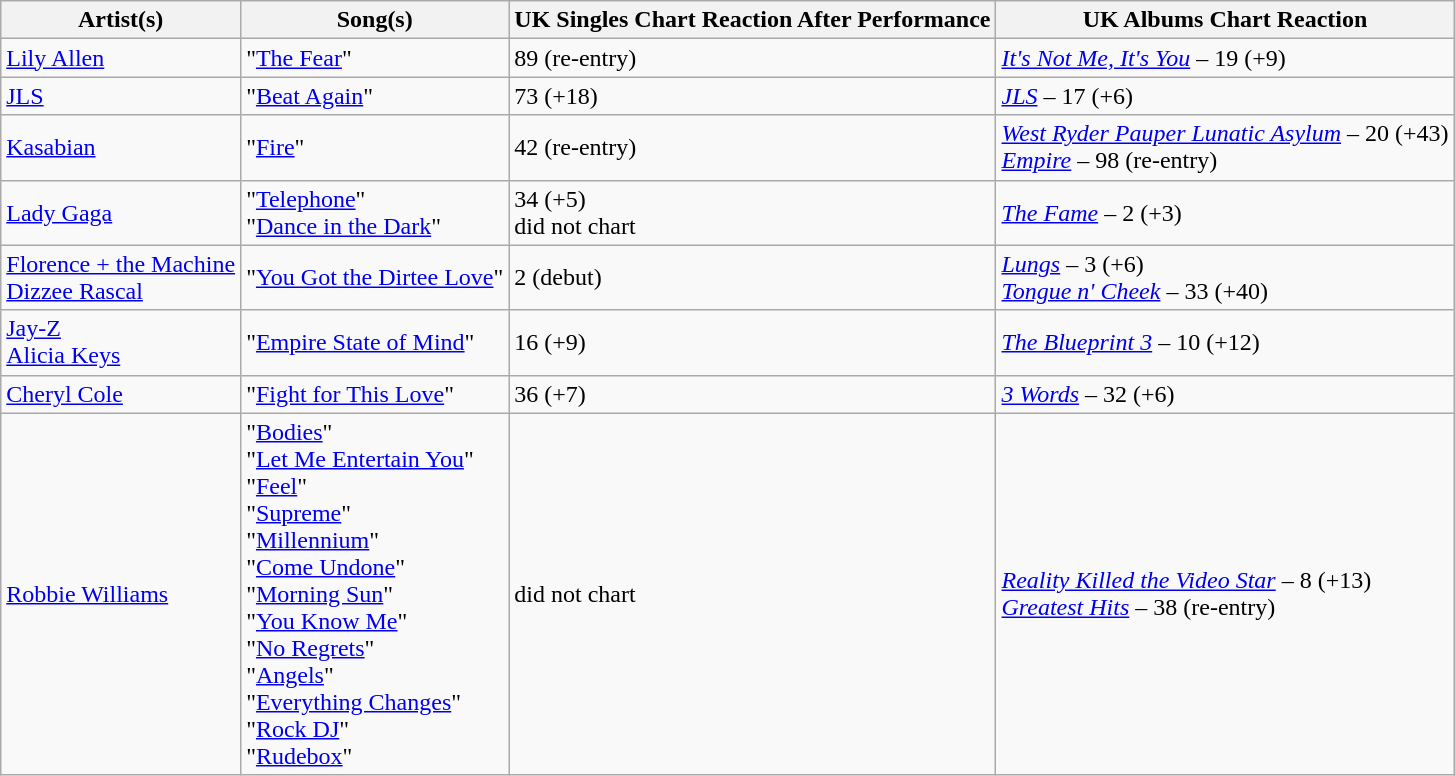<table class="wikitable">
<tr>
<th>Artist(s)</th>
<th>Song(s)</th>
<th>UK Singles Chart Reaction After Performance</th>
<th>UK Albums Chart Reaction</th>
</tr>
<tr>
<td><a href='#'>Lily Allen</a></td>
<td>"<a href='#'>The Fear</a>"</td>
<td>89 (re-entry)</td>
<td><em><a href='#'>It's Not Me, It's You</a></em> – 19 (+9)</td>
</tr>
<tr>
<td><a href='#'>JLS</a></td>
<td>"<a href='#'>Beat Again</a>"</td>
<td>73 (+18)</td>
<td><em><a href='#'>JLS</a></em> – 17 (+6)</td>
</tr>
<tr>
<td><a href='#'>Kasabian</a></td>
<td>"<a href='#'>Fire</a>"</td>
<td>42 (re-entry)</td>
<td><em><a href='#'>West Ryder Pauper Lunatic Asylum</a></em> – 20 (+43)<br><em><a href='#'>Empire</a></em> – 98 (re-entry)</td>
</tr>
<tr>
<td><a href='#'>Lady Gaga</a></td>
<td>"<a href='#'>Telephone</a>" <br>"<a href='#'>Dance in the Dark</a>"</td>
<td>34 (+5)<br>did not chart</td>
<td><em><a href='#'>The Fame</a></em> – 2 (+3)</td>
</tr>
<tr>
<td><a href='#'>Florence + the Machine</a><br><a href='#'>Dizzee Rascal</a></td>
<td>"<a href='#'>You Got the Dirtee Love</a>"</td>
<td>2 (debut)</td>
<td><em><a href='#'>Lungs</a></em> – 3 (+6) <br> <em><a href='#'>Tongue n' Cheek</a></em> – 33 (+40)</td>
</tr>
<tr>
<td><a href='#'>Jay-Z</a> <br><a href='#'>Alicia Keys</a></td>
<td>"<a href='#'>Empire State of Mind</a>"</td>
<td>16 (+9)</td>
<td><em><a href='#'>The Blueprint 3</a></em> – 10 (+12)</td>
</tr>
<tr>
<td><a href='#'>Cheryl Cole</a></td>
<td>"<a href='#'>Fight for This Love</a>"</td>
<td>36 (+7)</td>
<td><em><a href='#'>3 Words</a></em> – 32 (+6)</td>
</tr>
<tr>
<td><a href='#'>Robbie Williams</a></td>
<td>"<a href='#'>Bodies</a>" <br>"<a href='#'>Let Me Entertain You</a>" <br>"<a href='#'>Feel</a>" <br>"<a href='#'>Supreme</a>" <br>"<a href='#'>Millennium</a>" <br>"<a href='#'>Come Undone</a>" <br>"<a href='#'>Morning Sun</a>" <br>"<a href='#'>You Know Me</a>" <br>"<a href='#'>No Regrets</a>" <br>"<a href='#'>Angels</a>" <br>"<a href='#'>Everything Changes</a>" <br>"<a href='#'>Rock DJ</a>" <br>"<a href='#'>Rudebox</a>"</td>
<td>did not chart</td>
<td><em><a href='#'>Reality Killed the Video Star</a></em> – 8 (+13)<br><em><a href='#'>Greatest Hits</a></em> – 38 (re-entry)</td>
</tr>
</table>
